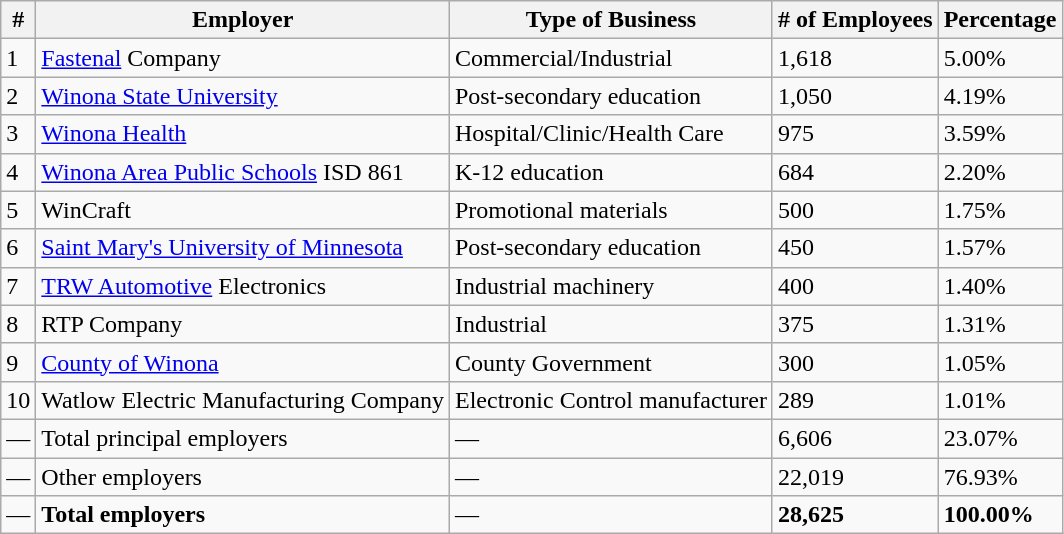<table class="wikitable">
<tr>
<th>#</th>
<th>Employer</th>
<th>Type of Business</th>
<th># of Employees</th>
<th>Percentage</th>
</tr>
<tr>
<td>1</td>
<td><a href='#'>Fastenal</a> Company</td>
<td>Commercial/Industrial</td>
<td>1,618</td>
<td>5.00%</td>
</tr>
<tr>
<td>2</td>
<td><a href='#'>Winona State University</a></td>
<td>Post-secondary education</td>
<td>1,050</td>
<td>4.19%</td>
</tr>
<tr>
<td>3</td>
<td><a href='#'>Winona Health</a></td>
<td>Hospital/Clinic/Health Care</td>
<td>975</td>
<td>3.59%</td>
</tr>
<tr>
<td>4</td>
<td><a href='#'>Winona Area Public Schools</a> ISD 861</td>
<td>K-12 education</td>
<td>684</td>
<td>2.20%</td>
</tr>
<tr>
<td>5</td>
<td>WinCraft</td>
<td>Promotional materials</td>
<td>500</td>
<td>1.75%</td>
</tr>
<tr>
<td>6</td>
<td><a href='#'>Saint Mary's University of Minnesota</a></td>
<td>Post-secondary education</td>
<td>450</td>
<td>1.57%</td>
</tr>
<tr>
<td>7</td>
<td><a href='#'>TRW Automotive</a> Electronics</td>
<td>Industrial machinery</td>
<td>400</td>
<td>1.40%</td>
</tr>
<tr>
<td>8</td>
<td>RTP Company</td>
<td>Industrial</td>
<td>375</td>
<td>1.31%</td>
</tr>
<tr>
<td>9</td>
<td><a href='#'>County of Winona</a></td>
<td>County Government</td>
<td>300</td>
<td>1.05%</td>
</tr>
<tr>
<td>10</td>
<td>Watlow Electric Manufacturing Company</td>
<td>Electronic Control manufacturer</td>
<td>289</td>
<td>1.01%</td>
</tr>
<tr>
<td>—</td>
<td>Total principal employers</td>
<td>—</td>
<td>6,606</td>
<td>23.07%</td>
</tr>
<tr>
<td>—</td>
<td>Other employers</td>
<td>—</td>
<td>22,019</td>
<td>76.93%</td>
</tr>
<tr>
<td>—</td>
<td><strong>Total employers</strong></td>
<td>—</td>
<td><strong>28,625</strong></td>
<td><strong>100.00%</strong></td>
</tr>
</table>
